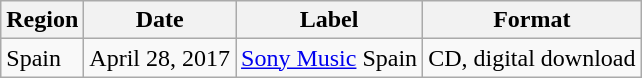<table class="wikitable">
<tr>
<th>Region</th>
<th>Date</th>
<th>Label</th>
<th>Format</th>
</tr>
<tr>
<td>Spain</td>
<td>April 28, 2017</td>
<td><a href='#'>Sony Music</a> Spain</td>
<td>CD, digital download</td>
</tr>
</table>
